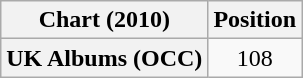<table class="wikitable plainrowheaders" style="text-align:center">
<tr>
<th scope="col">Chart (2010)</th>
<th scope="col">Position</th>
</tr>
<tr>
<th scope="row">UK Albums (OCC)</th>
<td>108</td>
</tr>
</table>
